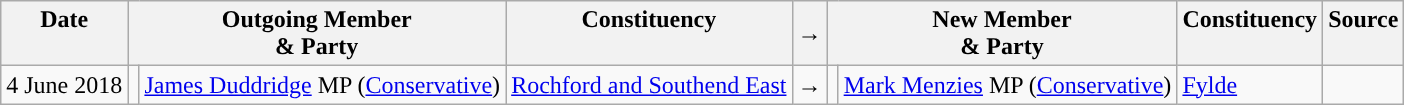<table class="wikitable">
<tr>
<th valign="top">Date</th>
<th colspan="2" valign="top">Outgoing Member<br>& Party</th>
<th valign="top">Constituency</th>
<th>→</th>
<th colspan="2" valign="top">New Member<br>& Party</th>
<th valign="top">Constituency</th>
<th valign="top">Source</th>
</tr>
<tr>
<td>4 June 2018</td>
<td style="color:inherit;background:"></td>
<td><a href='#'>James Duddridge</a> MP (<a href='#'>Conservative</a>)</td>
<td><a href='#'>Rochford and Southend East</a></td>
<td>→</td>
<td style="color:inherit;background:"></td>
<td><a href='#'>Mark Menzies</a> MP (<a href='#'>Conservative</a>)</td>
<td><a href='#'>Fylde</a></td>
<td></td>
</tr>
</table>
